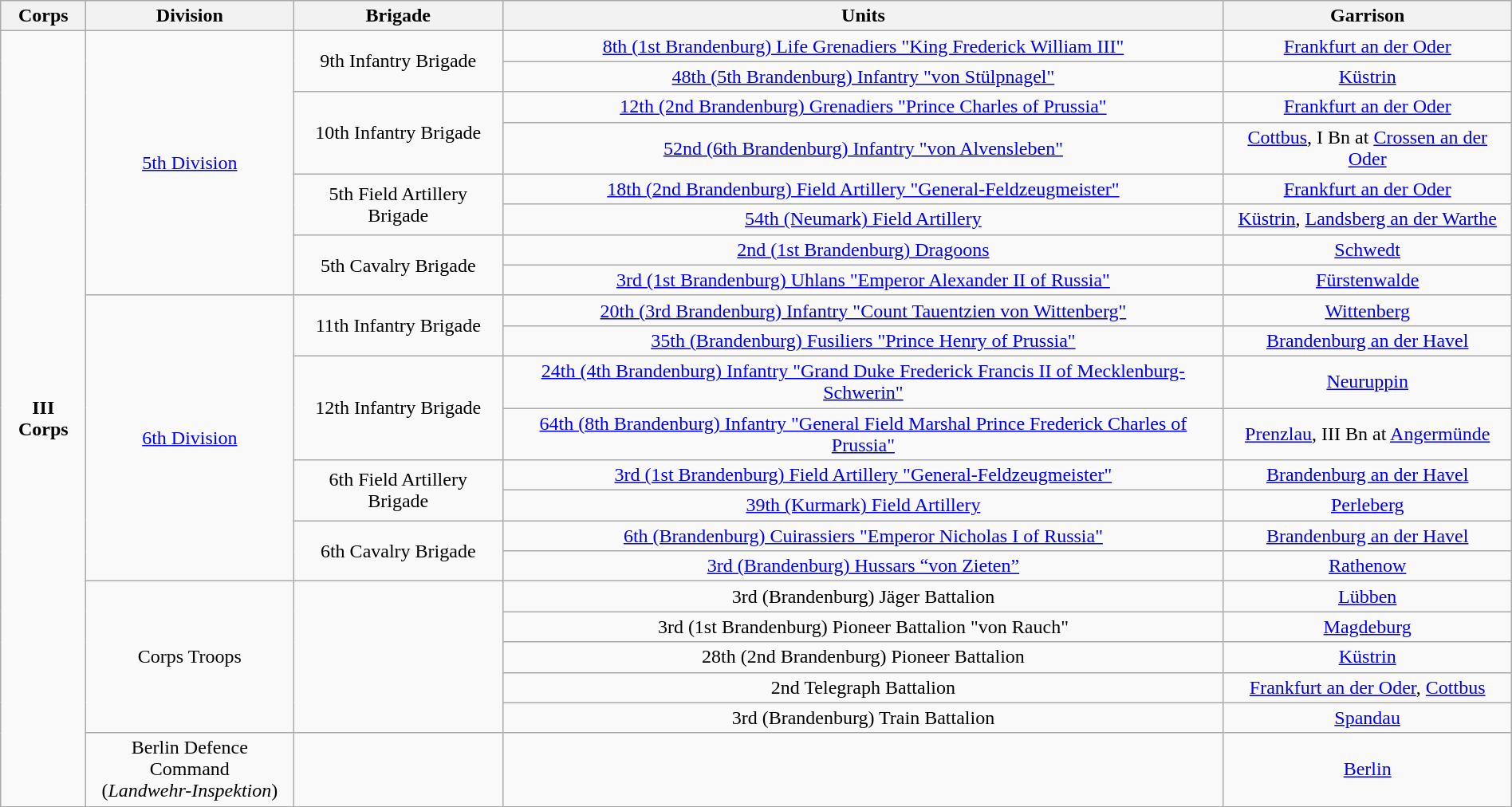<table class="wikitable collapsible collapsed" style="text-align:center; width:100%;">
<tr>
<th>Corps</th>
<th>Division</th>
<th>Brigade</th>
<th>Units</th>
<th>Garrison</th>
</tr>
<tr>
<td ROWSPAN=22><strong>III Corps</strong></td>
<td ROWSPAN=8><a href='#'>5th Division</a></td>
<td ROWSPAN=2>9th Infantry Brigade</td>
<td><a href='#'>8th (1st Brandenburg) Life Grenadiers "King Frederick William III"</a></td>
<td><a href='#'>Frankfurt an der Oder</a></td>
</tr>
<tr>
<td><a href='#'>48th (5th Brandenburg) Infantry "von Stülpnagel"</a></td>
<td><a href='#'>Küstrin</a></td>
</tr>
<tr>
<td ROWSPAN=2>10th Infantry Brigade</td>
<td><a href='#'>12th (2nd Brandenburg) Grenadiers "Prince Charles of Prussia"</a></td>
<td><a href='#'>Frankfurt an der Oder</a></td>
</tr>
<tr>
<td><a href='#'>52nd (6th Brandenburg) Infantry "von Alvensleben"</a></td>
<td><a href='#'>Cottbus</a>, I Bn at <a href='#'>Crossen an der Oder</a></td>
</tr>
<tr>
<td ROWSPAN=2>5th Field Artillery Brigade</td>
<td><a href='#'>18th (2nd Brandenburg) Field Artillery "General-Feldzeugmeister"</a></td>
<td><a href='#'>Frankfurt an der Oder</a></td>
</tr>
<tr>
<td><a href='#'>54th (Neumark) Field Artillery</a></td>
<td><a href='#'>Küstrin</a>, <a href='#'>Landsberg an der Warthe</a></td>
</tr>
<tr>
<td ROWSPAN=2>5th Cavalry Brigade</td>
<td><a href='#'>2nd (1st Brandenburg) Dragoons</a></td>
<td><a href='#'>Schwedt</a></td>
</tr>
<tr>
<td><a href='#'>3rd (1st Brandenburg) Uhlans "Emperor Alexander II of Russia"</a></td>
<td><a href='#'>Fürstenwalde</a></td>
</tr>
<tr>
<td ROWSPAN=8><a href='#'>6th Division</a></td>
<td ROWSPAN=2>11th Infantry Brigade</td>
<td><a href='#'>20th (3rd Brandenburg) Infantry "Count Tauentzien von Wittenberg"</a></td>
<td><a href='#'>Wittenberg</a></td>
</tr>
<tr>
<td><a href='#'>35th (Brandenburg) Fusiliers "Prince Henry of Prussia"</a></td>
<td><a href='#'>Brandenburg an der Havel</a></td>
</tr>
<tr>
<td ROWSPAN=2>12th Infantry Brigade</td>
<td><a href='#'>24th (4th Brandenburg) Infantry "Grand Duke Frederick Francis II of Mecklenburg-Schwerin"</a></td>
<td><a href='#'>Neuruppin</a></td>
</tr>
<tr>
<td><a href='#'>64th (8th Brandenburg) Infantry "General Field Marshal Prince Frederick Charles of Prussia"</a></td>
<td><a href='#'>Prenzlau</a>, III Bn at <a href='#'>Angermünde</a></td>
</tr>
<tr>
<td ROWSPAN=2>6th Field Artillery Brigade</td>
<td><a href='#'>3rd (1st Brandenburg) Field Artillery "General-Feldzeugmeister"</a></td>
<td><a href='#'>Brandenburg an der Havel</a></td>
</tr>
<tr>
<td><a href='#'>39th (Kurmark) Field Artillery</a></td>
<td><a href='#'>Perleberg</a></td>
</tr>
<tr>
<td ROWSPAN=2>6th Cavalry Brigade</td>
<td><a href='#'>6th (Brandenburg) Cuirassiers "Emperor Nicholas I of Russia"</a></td>
<td><a href='#'>Brandenburg an der Havel</a></td>
</tr>
<tr>
<td><a href='#'>3rd (Brandenburg) Hussars “von Zieten”</a></td>
<td><a href='#'>Rathenow</a></td>
</tr>
<tr>
<td ROWSPAN=5>Corps Troops</td>
<td ROWSPAN=5></td>
<td>3rd (Brandenburg) Jäger Battalion</td>
<td><a href='#'>Lübben</a></td>
</tr>
<tr>
<td>3rd (1st Brandenburg) Pioneer Battalion "von Rauch"</td>
<td><a href='#'>Magdeburg</a></td>
</tr>
<tr>
<td>28th (2nd Brandenburg) Pioneer Battalion</td>
<td><a href='#'>Küstrin</a></td>
</tr>
<tr>
<td>2nd Telegraph Battalion</td>
<td><a href='#'>Frankfurt an der Oder</a>, <a href='#'>Cottbus</a></td>
</tr>
<tr>
<td>3rd (Brandenburg) Train Battalion</td>
<td><a href='#'>Spandau</a></td>
</tr>
<tr>
<td>Berlin Defence Command<br>(<em>Landwehr-Inspektion</em>)</td>
<td></td>
<td></td>
<td><a href='#'>Berlin</a></td>
</tr>
</table>
